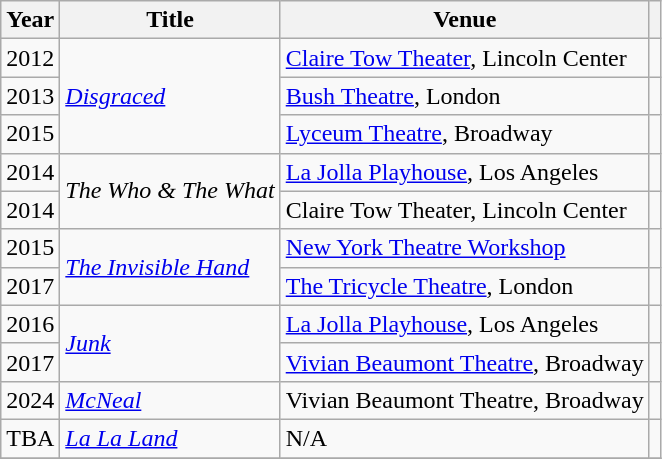<table class="wikitable sortable">
<tr>
<th>Year</th>
<th>Title</th>
<th>Venue</th>
<th class=unsortable></th>
</tr>
<tr>
<td>2012</td>
<td rowspan=3><em><a href='#'>Disgraced</a></em></td>
<td><a href='#'>Claire Tow Theater</a>, Lincoln Center</td>
<td></td>
</tr>
<tr>
<td>2013</td>
<td><a href='#'>Bush Theatre</a>, London</td>
<td></td>
</tr>
<tr>
<td>2015</td>
<td><a href='#'>Lyceum Theatre</a>, Broadway</td>
<td></td>
</tr>
<tr>
<td>2014</td>
<td rowspan=2><em>The Who & The What</em></td>
<td><a href='#'>La Jolla Playhouse</a>, Los Angeles</td>
<td></td>
</tr>
<tr>
<td>2014</td>
<td>Claire Tow Theater, Lincoln Center</td>
<td></td>
</tr>
<tr>
<td>2015</td>
<td rowspan=2><em><a href='#'>The Invisible Hand</a></em></td>
<td><a href='#'>New York Theatre Workshop</a></td>
<td></td>
</tr>
<tr>
<td>2017</td>
<td><a href='#'>The Tricycle Theatre</a>, London</td>
<td></td>
</tr>
<tr>
<td>2016</td>
<td rowspan=2><em><a href='#'>Junk</a></em></td>
<td><a href='#'>La Jolla Playhouse</a>, Los Angeles</td>
<td></td>
</tr>
<tr>
<td>2017</td>
<td><a href='#'>Vivian Beaumont Theatre</a>, Broadway</td>
<td></td>
</tr>
<tr>
<td>2024</td>
<td><em><a href='#'>McNeal</a></em></td>
<td>Vivian Beaumont Theatre, Broadway</td>
<td></td>
</tr>
<tr>
<td>TBA</td>
<td><em><a href='#'>La La Land</a></em></td>
<td>N/A</td>
<td></td>
</tr>
<tr>
</tr>
</table>
